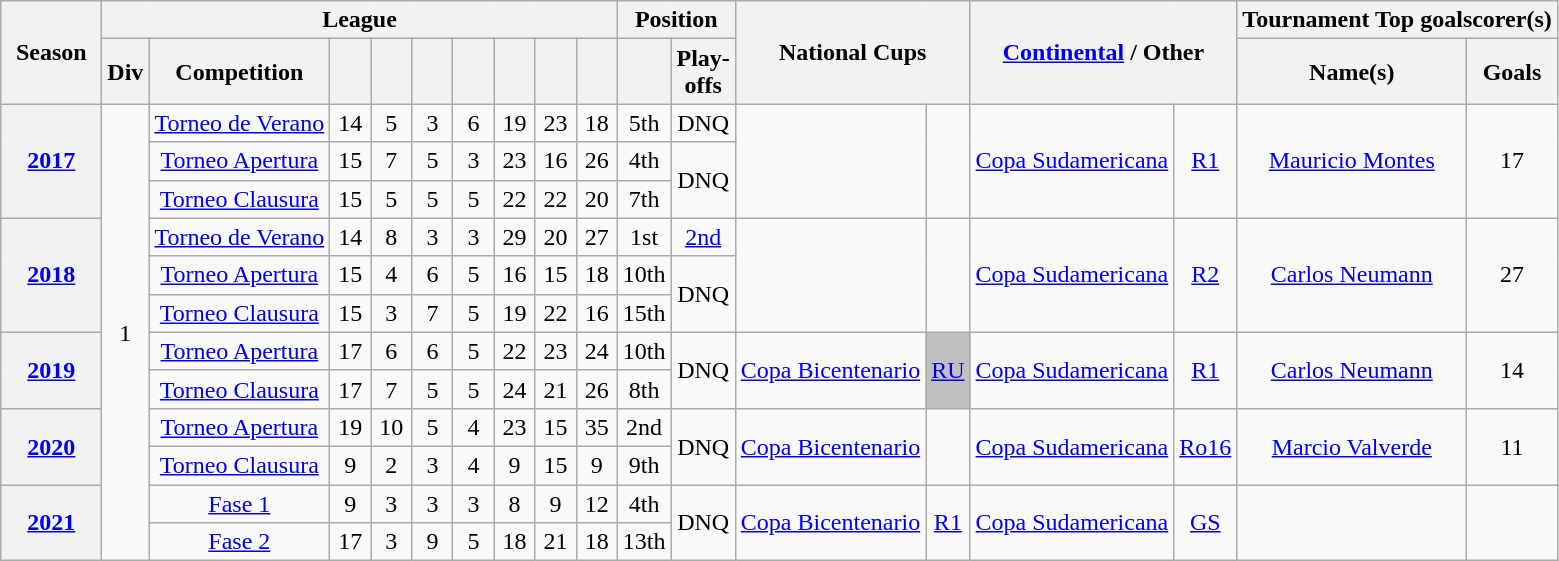<table class="wikitable" style="text-align: center">
<tr>
<th width=60px rowspan=2>Season</th>
<th colspan="9">League</th>
<th colspan=2>Position</th>
<th rowspan=2 colspan=2>National Cups</th>
<th rowspan=2 colspan=2><a href='#'>Continental</a> / Other</th>
<th colspan=2>Tournament Top goalscorer(s)</th>
</tr>
<tr>
<th>Div</th>
<th>Competition</th>
<th width="20"></th>
<th width="20"></th>
<th width="20"></th>
<th width="20"></th>
<th width="20"></th>
<th width="20"></th>
<th width="20"></th>
<th width="20"></th>
<th width="20">Play-offs</th>
<th>Name(s)</th>
<th>Goals</th>
</tr>
<tr>
<th rowspan=3><a href='#'>2017</a></th>
<td rowspan= 15>1</td>
<td><a href='#'>Torneo de Verano</a></td>
<td>14</td>
<td>5</td>
<td>3</td>
<td>6</td>
<td>19</td>
<td>23</td>
<td>18</td>
<td>5th</td>
<td>DNQ</td>
<td rowspan=3></td>
<td rowspan=3></td>
<td rowspan=3><a href='#'>Copa Sudamericana</a></td>
<td rowspan=3><a href='#'>R1</a></td>
<td rowspan=3> <a href='#'>Mauricio Montes</a></td>
<td rowspan=3>17</td>
</tr>
<tr>
<td><a href='#'>Torneo Apertura</a></td>
<td>15</td>
<td>7</td>
<td>5</td>
<td>3</td>
<td>23</td>
<td>16</td>
<td>26</td>
<td>4th</td>
<td rowspan=2>DNQ</td>
</tr>
<tr>
<td><a href='#'>Torneo Clausura</a></td>
<td>15</td>
<td>5</td>
<td>5</td>
<td>5</td>
<td>22</td>
<td>22</td>
<td>20</td>
<td>7th</td>
</tr>
<tr>
<th rowspan=3><a href='#'>2018</a></th>
<td><a href='#'>Torneo de Verano</a></td>
<td>14</td>
<td>8</td>
<td>3</td>
<td>3</td>
<td>29</td>
<td>20</td>
<td>27</td>
<td>1st</td>
<td><a href='#'>2nd</a></td>
<td rowspan=3></td>
<td rowspan=3></td>
<td rowspan=3><a href='#'>Copa Sudamericana</a></td>
<td rowspan=3><a href='#'>R2</a></td>
<td rowspan=3> <a href='#'>Carlos Neumann</a></td>
<td rowspan=3>27</td>
</tr>
<tr>
<td><a href='#'>Torneo Apertura</a></td>
<td>15</td>
<td>4</td>
<td>6</td>
<td>5</td>
<td>16</td>
<td>15</td>
<td>18</td>
<td>10th</td>
<td rowspan=2>DNQ</td>
</tr>
<tr>
<td><a href='#'>Torneo Clausura</a></td>
<td>15</td>
<td>3</td>
<td>7</td>
<td>5</td>
<td>19</td>
<td>22</td>
<td>16</td>
<td>15th</td>
</tr>
<tr>
<th rowspan=2><a href='#'>2019</a></th>
<td><a href='#'>Torneo Apertura</a></td>
<td>17</td>
<td>6</td>
<td>6</td>
<td>5</td>
<td>22</td>
<td>23</td>
<td>24</td>
<td>10th</td>
<td rowspan=2>DNQ</td>
<td rowspan=2><a href='#'>Copa Bicentenario</a></td>
<td rowspan=2 bgcolor=silver><a href='#'>RU</a></td>
<td rowspan=2><a href='#'>Copa Sudamericana</a></td>
<td rowspan=2><a href='#'>R1</a></td>
<td rowspan=2> <a href='#'>Carlos Neumann</a></td>
<td rowspan=2>14</td>
</tr>
<tr>
<td><a href='#'>Torneo Clausura</a></td>
<td>17</td>
<td>7</td>
<td>5</td>
<td>5</td>
<td>24</td>
<td>21</td>
<td>26</td>
<td>8th</td>
</tr>
<tr>
<th rowspan=2><a href='#'>2020</a></th>
<td><a href='#'>Torneo Apertura</a></td>
<td>19</td>
<td>10</td>
<td>5</td>
<td>4</td>
<td>23</td>
<td>15</td>
<td>35</td>
<td>2nd</td>
<td rowspan=2>DNQ</td>
<td rowspan=2><a href='#'>Copa Bicentenario</a></td>
<td rowspan=2></td>
<td rowspan=2><a href='#'>Copa Sudamericana</a></td>
<td rowspan=2><a href='#'>Ro16</a></td>
<td rowspan=2> <a href='#'>Marcio Valverde</a></td>
<td rowspan=2>11</td>
</tr>
<tr>
<td><a href='#'>Torneo Clausura</a></td>
<td>9</td>
<td>2</td>
<td>3</td>
<td>4</td>
<td>9</td>
<td>15</td>
<td>9</td>
<td>9th</td>
</tr>
<tr>
<th rowspan=2><a href='#'>2021</a></th>
<td><a href='#'>Fase 1</a></td>
<td>9</td>
<td>3</td>
<td>3</td>
<td>3</td>
<td>8</td>
<td>9</td>
<td>12</td>
<td>4th</td>
<td rowspan=2>DNQ</td>
<td rowspan=2><a href='#'>Copa Bicentenario</a></td>
<td rowspan=2><a href='#'>R1</a></td>
<td rowspan=2><a href='#'>Copa Sudamericana</a></td>
<td rowspan=2><a href='#'>GS</a></td>
<td rowspan=2></td>
<td rowspan=2></td>
</tr>
<tr>
<td><a href='#'>Fase 2</a></td>
<td>17</td>
<td>3</td>
<td>9</td>
<td>5</td>
<td>18</td>
<td>21</td>
<td>18</td>
<td>13th</td>
</tr>
</table>
